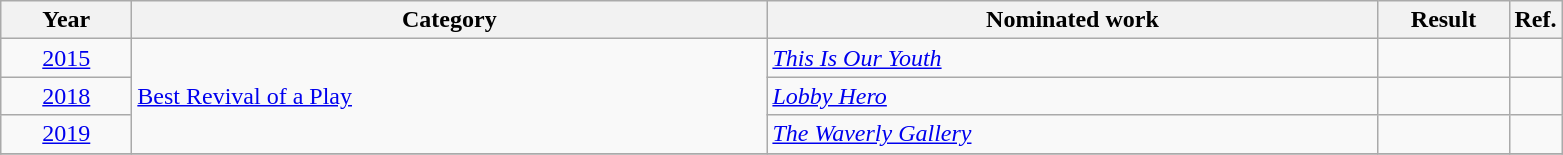<table class=wikitable>
<tr>
<th scope="col" style="width:5em;">Year</th>
<th scope="col" style="width:26em;">Category</th>
<th scope="col" style="width:25em;">Nominated work</th>
<th scope="col" style="width:5em;">Result</th>
<th>Ref.</th>
</tr>
<tr>
<td style="text-align:center;"><a href='#'>2015</a></td>
<td rowspan=3><a href='#'>Best Revival of a Play</a></td>
<td><em><a href='#'>This Is Our Youth</a></em></td>
<td></td>
<td style="text-align:center;"></td>
</tr>
<tr>
<td style="text-align:center;"><a href='#'>2018</a></td>
<td><em><a href='#'>Lobby Hero</a></em></td>
<td></td>
<td style="text-align:center;"></td>
</tr>
<tr>
<td style="text-align:center;"><a href='#'>2019</a></td>
<td><em><a href='#'>The Waverly Gallery</a></em></td>
<td></td>
<td style="text-align:center;"></td>
</tr>
<tr>
</tr>
</table>
